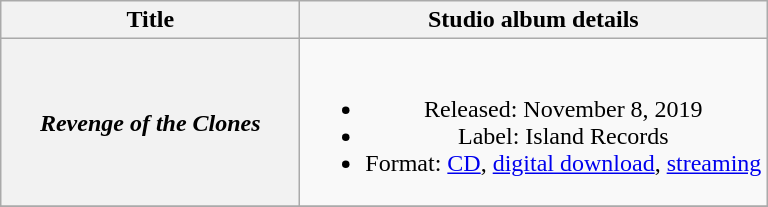<table class="wikitable plainrowheaders" style="text-align:center;">
<tr>
<th scope="col" style="width:12em;">Title</th>
<th scope="col" style="width:19em;">Studio album details</th>
</tr>
<tr>
<th scope="row"><em>Revenge of the Clones</em></th>
<td><br><ul><li>Released: November 8, 2019</li><li>Label: Island Records</li><li>Format: <a href='#'>CD</a>, <a href='#'>digital download</a>, <a href='#'>streaming</a></li></ul></td>
</tr>
<tr>
</tr>
</table>
